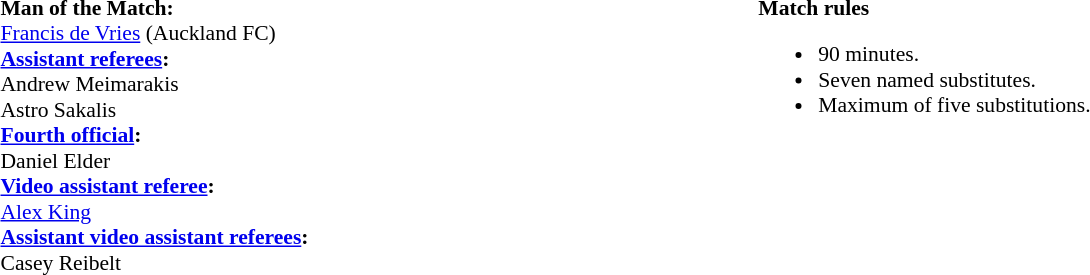<table width=100% style="font-size:90%">
<tr>
<td><br><strong>Man of the Match:</strong>
<br><a href='#'>Francis de Vries</a> (Auckland FC)<br><strong><a href='#'>Assistant referees</a>:</strong>
<br>Andrew Meimarakis
<br>Astro Sakalis
<br><strong><a href='#'>Fourth official</a>:</strong>
<br>Daniel Elder
<br><strong><a href='#'>Video assistant referee</a>:</strong>
<br><a href='#'>Alex King</a>
<br><strong><a href='#'>Assistant video assistant referees</a>:</strong>
<br>Casey Reibelt</td>
<td style="width:60%; vertical-align:top;"><br><strong>Match rules</strong><ul><li>90 minutes.</li><li>Seven named substitutes.</li><li>Maximum of five substitutions.</li></ul></td>
</tr>
</table>
